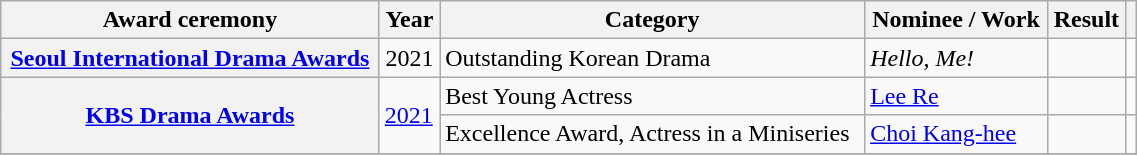<table class="wikitable plainrowheaders" style="width:60%">
<tr>
<th scope="col">Award ceremony</th>
<th scope="col">Year</th>
<th scope="col">Category</th>
<th scope="col">Nominee / Work</th>
<th scope="col">Result</th>
<th scope="col"></th>
</tr>
<tr>
<th scope="row"><a href='#'>Seoul International Drama Awards</a></th>
<td style="text-align:center">2021</td>
<td>Outstanding Korean Drama</td>
<td><em>Hello, Me!</em></td>
<td></td>
<td style="text-align:center"></td>
</tr>
<tr>
<th scope="row" rowspan=2><a href='#'>KBS Drama Awards</a></th>
<td rowspan=2><a href='#'>2021</a></td>
<td>Best Young Actress</td>
<td><a href='#'>Lee Re</a></td>
<td></td>
<td style="text-align:center"></td>
</tr>
<tr>
<td>Excellence Award, Actress in a Miniseries</td>
<td><a href='#'>Choi Kang-hee</a></td>
<td></td>
<td style="text-align:center"></td>
</tr>
<tr>
</tr>
</table>
